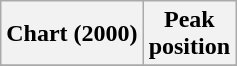<table class="wikitable sortable">
<tr>
<th>Chart (2000)</th>
<th>Peak<br>position</th>
</tr>
<tr>
</tr>
</table>
